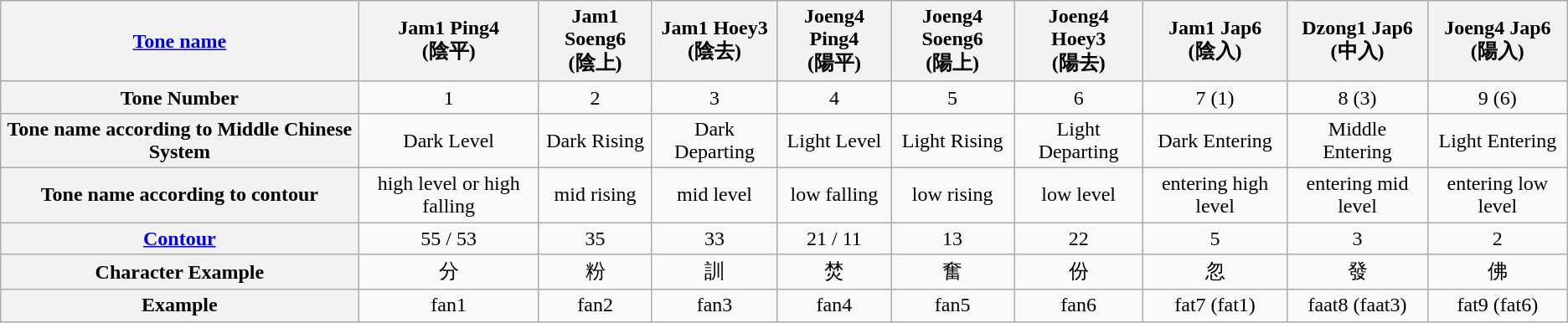<table class="wikitable" style="text-align: center">
<tr>
<th><a href='#'>Tone name</a></th>
<th>Jam1 Ping4<br>(陰平)</th>
<th>Jam1 Soeng6<br>(陰上)</th>
<th>Jam1 Hoey3<br>(陰去)</th>
<th>Joeng4 Ping4<br>(陽平)</th>
<th>Joeng4 Soeng6<br>(陽上)</th>
<th>Joeng4 Hoey3<br>(陽去)</th>
<th>Jam1 Jap6<br>(陰入)</th>
<th>Dzong1 Jap6<br>(中入)</th>
<th>Joeng4 Jap6<br>(陽入)</th>
</tr>
<tr>
<th>Tone Number</th>
<td>1</td>
<td>2</td>
<td>3</td>
<td>4</td>
<td>5</td>
<td>6</td>
<td>7 (1)</td>
<td>8 (3)</td>
<td>9 (6)</td>
</tr>
<tr>
<th>Tone name according to Middle Chinese System</th>
<td>Dark Level</td>
<td>Dark Rising</td>
<td>Dark Departing</td>
<td>Light Level</td>
<td>Light Rising</td>
<td>Light Departing</td>
<td>Dark Entering</td>
<td>Middle Entering</td>
<td>Light Entering</td>
</tr>
<tr>
<th>Tone name according to contour</th>
<td>high level or high falling</td>
<td>mid rising</td>
<td>mid level</td>
<td>low falling</td>
<td>low rising</td>
<td>low level</td>
<td>entering high level</td>
<td>entering mid level</td>
<td>entering low level</td>
</tr>
<tr>
<th><a href='#'>Contour</a></th>
<td>55 / 53</td>
<td>35</td>
<td>33</td>
<td>21 / 11</td>
<td>13</td>
<td>22</td>
<td>5</td>
<td>3</td>
<td>2</td>
</tr>
<tr>
<th>Character Example</th>
<td>分</td>
<td>粉</td>
<td>訓</td>
<td>焚</td>
<td>奮</td>
<td>份</td>
<td>忽</td>
<td>發</td>
<td>佛</td>
</tr>
<tr>
<th>Example</th>
<td>fan1</td>
<td>fan2</td>
<td>fan3</td>
<td>fan4</td>
<td>fan5</td>
<td>fan6</td>
<td>fat7 (fat1)</td>
<td>faat8 (faat3)</td>
<td>fat9 (fat6)</td>
</tr>
</table>
